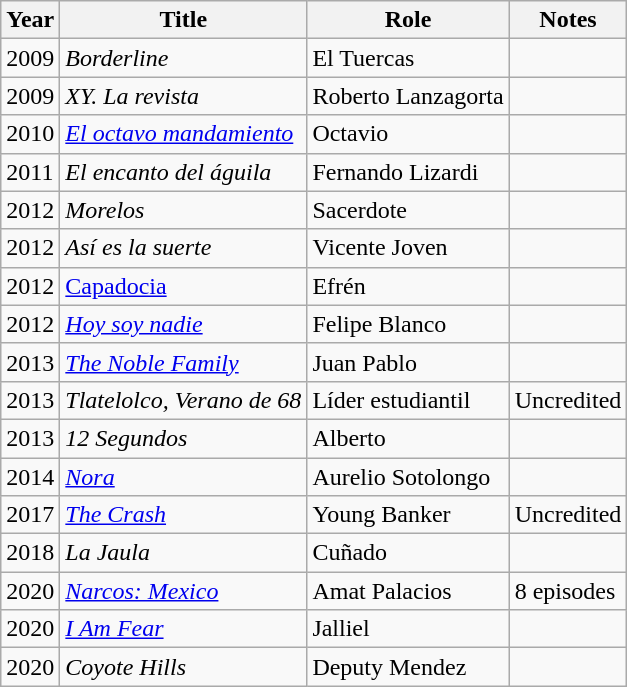<table class="wikitable">
<tr>
<th>Year</th>
<th>Title</th>
<th>Role</th>
<th>Notes</th>
</tr>
<tr>
<td>2009</td>
<td><em>Borderline</em></td>
<td>El Tuercas</td>
<td></td>
</tr>
<tr>
<td>2009</td>
<td><em>XY. La revista</em></td>
<td>Roberto Lanzagorta</td>
<td></td>
</tr>
<tr>
<td>2010</td>
<td><em><a href='#'>El octavo mandamiento</a></em></td>
<td>Octavio</td>
<td></td>
</tr>
<tr>
<td>2011</td>
<td><em>El encanto del águila</em></td>
<td>Fernando Lizardi</td>
<td></td>
</tr>
<tr>
<td>2012</td>
<td><em>Morelos</em></td>
<td>Sacerdote</td>
<td></td>
</tr>
<tr>
<td>2012</td>
<td><em>Así es la suerte</em></td>
<td>Vicente Joven</td>
<td></td>
</tr>
<tr>
<td>2012</td>
<td><a href='#'>Capadocia</a></td>
<td>Efrén</td>
<td></td>
</tr>
<tr>
<td>2012</td>
<td><em><a href='#'>Hoy soy nadie</a></em></td>
<td>Felipe Blanco</td>
<td></td>
</tr>
<tr>
<td>2013</td>
<td><em><a href='#'>The Noble Family</a></em></td>
<td>Juan Pablo</td>
<td></td>
</tr>
<tr>
<td>2013</td>
<td><em>Tlatelolco, Verano de 68</em></td>
<td>Líder estudiantil</td>
<td>Uncredited</td>
</tr>
<tr>
<td>2013</td>
<td><em>12 Segundos</em></td>
<td>Alberto</td>
<td></td>
</tr>
<tr>
<td>2014</td>
<td><em><a href='#'>Nora</a></em></td>
<td>Aurelio Sotolongo</td>
</tr>
<tr>
<td>2017</td>
<td><em><a href='#'>The Crash</a></em></td>
<td>Young Banker</td>
<td>Uncredited</td>
</tr>
<tr>
<td>2018</td>
<td><em>La Jaula</em></td>
<td>Cuñado</td>
<td></td>
</tr>
<tr>
<td>2020</td>
<td><em><a href='#'>Narcos: Mexico</a></em></td>
<td>Amat Palacios</td>
<td>8 episodes</td>
</tr>
<tr>
<td>2020</td>
<td><em><a href='#'>I Am Fear</a></em></td>
<td>Jalliel</td>
<td></td>
</tr>
<tr>
<td>2020</td>
<td><em>Coyote Hills</em></td>
<td>Deputy Mendez</td>
<td></td>
</tr>
</table>
